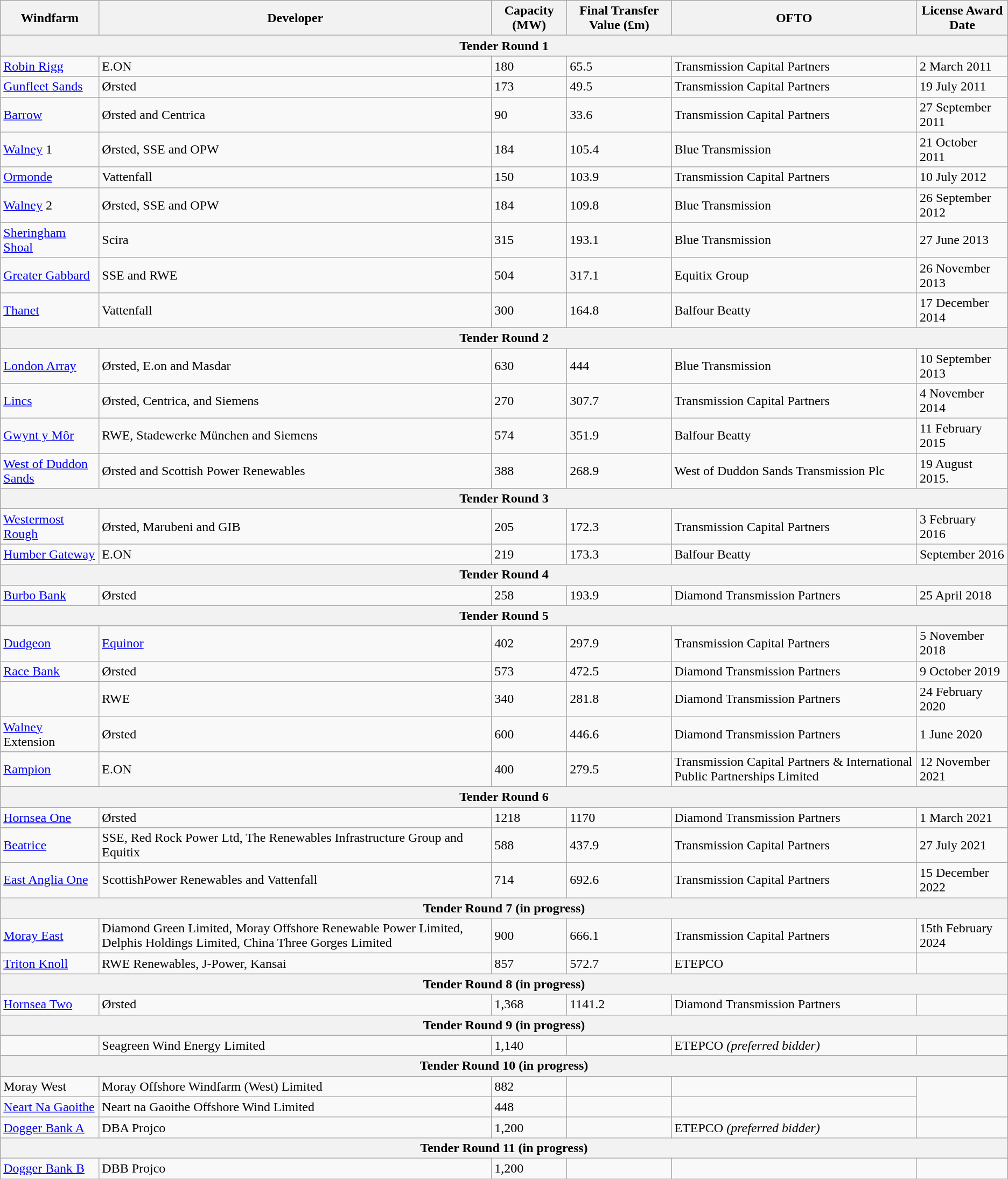<table class="wikitable">
<tr>
<th>Windfarm</th>
<th>Developer</th>
<th>Capacity (MW)</th>
<th>Final Transfer Value (£m)</th>
<th>OFTO</th>
<th>License Award Date</th>
</tr>
<tr>
<th colspan=6>Tender Round 1</th>
</tr>
<tr>
<td><a href='#'>Robin Rigg</a></td>
<td>E.ON</td>
<td>180</td>
<td>65.5</td>
<td>Transmission Capital Partners</td>
<td>2 March 2011</td>
</tr>
<tr>
<td><a href='#'>Gunfleet Sands</a></td>
<td>Ørsted</td>
<td>173</td>
<td>49.5</td>
<td>Transmission Capital Partners</td>
<td>19 July 2011</td>
</tr>
<tr>
<td><a href='#'>Barrow</a></td>
<td>Ørsted and Centrica</td>
<td>90</td>
<td>33.6</td>
<td>Transmission Capital Partners</td>
<td>27 September 2011</td>
</tr>
<tr>
<td><a href='#'>Walney</a> 1</td>
<td>Ørsted, SSE and OPW</td>
<td>184</td>
<td>105.4</td>
<td>Blue Transmission</td>
<td>21 October 2011</td>
</tr>
<tr>
<td><a href='#'>Ormonde</a></td>
<td>Vattenfall</td>
<td>150</td>
<td>103.9</td>
<td>Transmission Capital Partners</td>
<td>10 July 2012</td>
</tr>
<tr>
<td><a href='#'>Walney</a> 2</td>
<td>Ørsted, SSE and OPW</td>
<td>184</td>
<td>109.8</td>
<td>Blue Transmission</td>
<td>26 September 2012</td>
</tr>
<tr>
<td><a href='#'>Sheringham Shoal</a></td>
<td>Scira</td>
<td>315</td>
<td>193.1</td>
<td>Blue Transmission</td>
<td>27 June 2013</td>
</tr>
<tr>
<td><a href='#'>Greater Gabbard</a></td>
<td>SSE and RWE</td>
<td>504</td>
<td>317.1</td>
<td>Equitix Group</td>
<td>26 November 2013</td>
</tr>
<tr>
<td><a href='#'>Thanet</a></td>
<td>Vattenfall</td>
<td>300</td>
<td>164.8</td>
<td>Balfour Beatty</td>
<td>17 December 2014</td>
</tr>
<tr>
<th colspan=6>Tender Round 2</th>
</tr>
<tr>
<td><a href='#'>London Array</a></td>
<td>Ørsted, E.on and Masdar</td>
<td>630</td>
<td>444</td>
<td>Blue Transmission</td>
<td>10 September 2013</td>
</tr>
<tr>
<td><a href='#'>Lincs</a></td>
<td>Ørsted, Centrica, and Siemens</td>
<td>270</td>
<td>307.7</td>
<td>Transmission Capital Partners</td>
<td>4 November 2014  </td>
</tr>
<tr>
<td><a href='#'>Gwynt y Môr</a></td>
<td>RWE, Stadewerke München and Siemens</td>
<td>574</td>
<td>351.9</td>
<td>Balfour Beatty</td>
<td>11 February 2015</td>
</tr>
<tr>
<td><a href='#'>West of Duddon Sands</a></td>
<td>Ørsted and Scottish Power Renewables</td>
<td>388</td>
<td>268.9</td>
<td>West of Duddon Sands Transmission Plc</td>
<td>19 August 2015.</td>
</tr>
<tr>
<th colspan=6>Tender Round 3</th>
</tr>
<tr>
<td><a href='#'>Westermost Rough</a></td>
<td>Ørsted, Marubeni and GIB</td>
<td>205</td>
<td>172.3</td>
<td>Transmission Capital Partners</td>
<td>3 February 2016</td>
</tr>
<tr>
<td><a href='#'>Humber Gateway</a></td>
<td>E.ON</td>
<td>219</td>
<td>173.3</td>
<td>Balfour Beatty</td>
<td>September 2016</td>
</tr>
<tr>
<th colspan=6>Tender Round 4</th>
</tr>
<tr>
<td><a href='#'>Burbo Bank</a></td>
<td>Ørsted</td>
<td>258</td>
<td>193.9</td>
<td>Diamond Transmission Partners</td>
<td>25 April 2018</td>
</tr>
<tr>
<th colspan=6>Tender Round 5</th>
</tr>
<tr>
<td><a href='#'>Dudgeon</a></td>
<td><a href='#'>Equinor</a></td>
<td>402</td>
<td>297.9</td>
<td>Transmission Capital Partners</td>
<td>5 November 2018  </td>
</tr>
<tr>
<td><a href='#'>Race Bank</a></td>
<td>Ørsted</td>
<td>573</td>
<td>472.5</td>
<td>Diamond Transmission Partners</td>
<td>9 October 2019</td>
</tr>
<tr>
<td></td>
<td>RWE</td>
<td>340</td>
<td>281.8</td>
<td>Diamond Transmission Partners</td>
<td>24 February 2020</td>
</tr>
<tr>
<td><a href='#'>Walney</a> Extension</td>
<td>Ørsted</td>
<td>600</td>
<td>446.6</td>
<td>Diamond Transmission Partners</td>
<td>1 June 2020</td>
</tr>
<tr>
<td><a href='#'>Rampion</a></td>
<td>E.ON</td>
<td>400</td>
<td>279.5</td>
<td>Transmission Capital Partners & International Public Partnerships Limited</td>
<td>12 November 2021</td>
</tr>
<tr>
<th colspan=6>Tender Round 6</th>
</tr>
<tr>
<td><a href='#'>Hornsea One</a></td>
<td>Ørsted</td>
<td>1218</td>
<td>1170</td>
<td>Diamond Transmission Partners</td>
<td>1 March 2021</td>
</tr>
<tr>
<td><a href='#'>Beatrice</a></td>
<td>SSE, Red Rock Power Ltd, The Renewables Infrastructure Group and Equitix</td>
<td>588</td>
<td>437.9</td>
<td>Transmission Capital Partners</td>
<td>27 July 2021</td>
</tr>
<tr>
<td><a href='#'>East Anglia One</a></td>
<td>ScottishPower Renewables and Vattenfall</td>
<td>714</td>
<td>692.6</td>
<td>Transmission Capital Partners</td>
<td>15 December 2022</td>
</tr>
<tr>
<th colspan=6>Tender Round 7 (in progress)</th>
</tr>
<tr>
<td><a href='#'>Moray East</a></td>
<td>Diamond Green Limited, Moray Offshore Renewable Power Limited, Delphis Holdings Limited, China Three Gorges Limited</td>
<td>900</td>
<td>666.1</td>
<td>Transmission Capital Partners</td>
<td>15th February 2024</td>
</tr>
<tr>
<td><a href='#'>Triton Knoll</a></td>
<td>RWE Renewables, J-Power, Kansai</td>
<td>857</td>
<td>572.7</td>
<td>ETEPCO</td>
<td></td>
</tr>
<tr>
<th colspan=6>Tender Round 8 (in progress)</th>
</tr>
<tr>
<td><a href='#'>Hornsea Two</a></td>
<td>Ørsted</td>
<td>1,368</td>
<td>1141.2</td>
<td>Diamond Transmission Partners</td>
</tr>
<tr>
<th colspan=6>Tender Round 9 (in progress)</th>
</tr>
<tr>
<td></td>
<td>Seagreen Wind Energy Limited</td>
<td>1,140</td>
<td></td>
<td>ETEPCO <em>(preferred bidder)</em></td>
</tr>
<tr>
<th colspan=6>Tender Round 10 (in progress)</th>
</tr>
<tr>
<td>Moray West</td>
<td>Moray Offshore Windfarm (West) Limited</td>
<td>882</td>
<td></td>
<td></td>
</tr>
<tr>
<td><a href='#'>Neart Na Gaoithe</a></td>
<td>Neart na Gaoithe Offshore Wind Limited</td>
<td>448</td>
<td></td>
<td></td>
</tr>
<tr>
<td><a href='#'>Dogger Bank A</a></td>
<td>DBA Projco</td>
<td>1,200</td>
<td></td>
<td>ETEPCO <em>(preferred bidder)</em></td>
<td></td>
</tr>
<tr>
<th colspan="6">Tender Round 11 (in progress)</th>
</tr>
<tr>
<td><a href='#'>Dogger Bank B</a></td>
<td>DBB Projco</td>
<td>1,200</td>
<td></td>
<td></td>
<td></td>
</tr>
</table>
